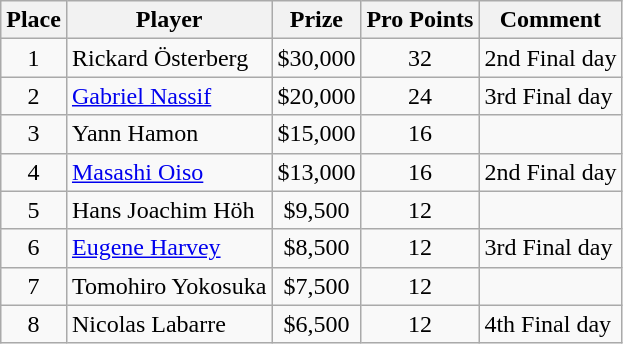<table class="wikitable">
<tr>
<th>Place</th>
<th>Player</th>
<th>Prize</th>
<th>Pro Points</th>
<th>Comment</th>
</tr>
<tr>
<td align=center>1</td>
<td> Rickard Österberg</td>
<td align=center>$30,000</td>
<td align=center>32</td>
<td>2nd Final day</td>
</tr>
<tr>
<td align=center>2</td>
<td> <a href='#'>Gabriel Nassif</a></td>
<td align=center>$20,000</td>
<td align=center>24</td>
<td>3rd Final day</td>
</tr>
<tr>
<td align=center>3</td>
<td> Yann Hamon</td>
<td align=center>$15,000</td>
<td align=center>16</td>
<td></td>
</tr>
<tr>
<td align=center>4</td>
<td> <a href='#'>Masashi Oiso</a></td>
<td align=center>$13,000</td>
<td align=center>16</td>
<td>2nd Final day</td>
</tr>
<tr>
<td align=center>5</td>
<td> Hans Joachim Höh</td>
<td align=center>$9,500</td>
<td align=center>12</td>
<td></td>
</tr>
<tr>
<td align=center>6</td>
<td> <a href='#'>Eugene Harvey</a></td>
<td align=center>$8,500</td>
<td align=center>12</td>
<td>3rd Final day</td>
</tr>
<tr>
<td align=center>7</td>
<td> Tomohiro Yokosuka</td>
<td align=center>$7,500</td>
<td align=center>12</td>
<td></td>
</tr>
<tr>
<td align=center>8</td>
<td> Nicolas Labarre</td>
<td align=center>$6,500</td>
<td align=center>12</td>
<td>4th Final day</td>
</tr>
</table>
